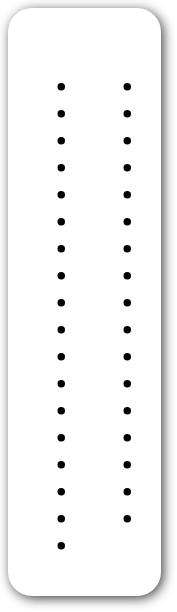<table style=" border-radius:1em; box-shadow: 0.1em 0.1em 0.5em rgba(0,0,0,0.75); background-color: white; border: 1px solid white; padding: 5px;">
<tr style="vertical-align:top;">
<td><br><ul><li></li><li></li><li></li><li></li><li></li><li></li><li></li><li></li><li></li><li></li><li></li><li></li><li></li><li></li><li></li><li></li><li></li><li></li></ul></td>
<td valign="top"><br><ul><li></li><li></li><li></li><li></li><li></li><li></li><li></li><li></li><li></li><li></li><li></li><li></li><li></li><li></li><li></li><li></li><li></li></ul></td>
</tr>
</table>
